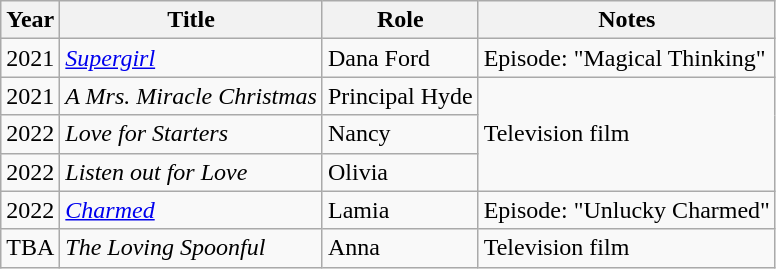<table class="wikitable sortable">
<tr>
<th>Year</th>
<th>Title</th>
<th>Role</th>
<th>Notes</th>
</tr>
<tr>
<td>2021</td>
<td><a href='#'><em>Supergirl</em></a></td>
<td>Dana Ford</td>
<td>Episode: "Magical Thinking"</td>
</tr>
<tr>
<td>2021</td>
<td><em>A Mrs. Miracle Christmas</em></td>
<td>Principal Hyde</td>
<td rowspan="3">Television film</td>
</tr>
<tr>
<td>2022</td>
<td><em>Love for Starters</em></td>
<td>Nancy</td>
</tr>
<tr>
<td>2022</td>
<td><em>Listen out for Love</em></td>
<td>Olivia</td>
</tr>
<tr>
<td>2022</td>
<td><a href='#'><em>Charmed</em></a></td>
<td>Lamia</td>
<td>Episode: "Unlucky Charmed"</td>
</tr>
<tr>
<td>TBA</td>
<td><em>The Loving Spoonful</em></td>
<td>Anna</td>
<td>Television film</td>
</tr>
</table>
